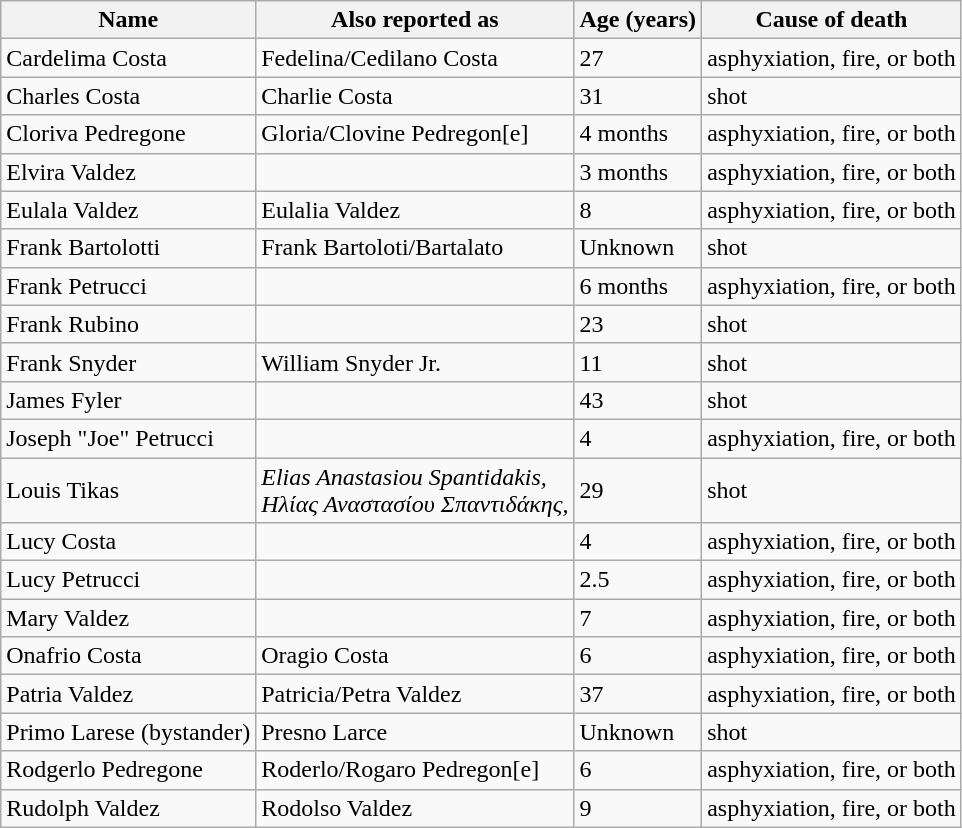<table class="wikitable sortable">
<tr>
<th>Name</th>
<th>Also reported as</th>
<th>Age (years)</th>
<th>Cause of death</th>
</tr>
<tr>
<td>Cardelima Costa</td>
<td>Fedelina/Cedilano Costa</td>
<td>27</td>
<td>asphyxiation, fire, or both</td>
</tr>
<tr>
<td>Charles Costa</td>
<td>Charlie Costa</td>
<td>31</td>
<td>shot</td>
</tr>
<tr>
<td>Cloriva Pedregone</td>
<td>Gloria/Clovine Pedregon[e]</td>
<td>4 months</td>
<td>asphyxiation, fire, or both</td>
</tr>
<tr>
<td>Elvira Valdez</td>
<td></td>
<td>3 months</td>
<td>asphyxiation, fire, or both</td>
</tr>
<tr>
<td>Eulala Valdez</td>
<td>Eulalia Valdez</td>
<td>8</td>
<td>asphyxiation, fire, or both</td>
</tr>
<tr>
<td>Frank Bartolotti</td>
<td>Frank Bartoloti/Bartalato</td>
<td>Unknown</td>
<td>shot</td>
</tr>
<tr>
<td>Frank Petrucci</td>
<td></td>
<td>6 months</td>
<td>asphyxiation, fire, or both</td>
</tr>
<tr>
<td>Frank Rubino</td>
<td></td>
<td>23</td>
<td>shot</td>
</tr>
<tr>
<td>Frank Snyder</td>
<td>William Snyder Jr.</td>
<td>11</td>
<td>shot</td>
</tr>
<tr>
<td>James Fyler</td>
<td></td>
<td>43</td>
<td>shot</td>
</tr>
<tr>
<td>Joseph "Joe" Petrucci</td>
<td></td>
<td>4</td>
<td>asphyxiation, fire, or both</td>
</tr>
<tr>
<td>Louis Tikas</td>
<td><em>Elias Anastasiou Spantidakis,</em><br><em>Ηλίας Αναστασίου Σπαντιδάκης,</em></td>
<td>29</td>
<td>shot</td>
</tr>
<tr>
<td>Lucy Costa</td>
<td></td>
<td>4</td>
<td>asphyxiation, fire, or both</td>
</tr>
<tr>
<td>Lucy Petrucci</td>
<td></td>
<td>2.5</td>
<td>asphyxiation, fire, or both</td>
</tr>
<tr>
<td>Mary Valdez</td>
<td></td>
<td>7</td>
<td>asphyxiation, fire, or both</td>
</tr>
<tr>
<td>Onafrio Costa</td>
<td>Oragio Costa</td>
<td>6</td>
<td>asphyxiation, fire, or both</td>
</tr>
<tr>
<td>Patria Valdez</td>
<td>Patricia/Petra Valdez</td>
<td>37</td>
<td>asphyxiation, fire, or both</td>
</tr>
<tr>
<td>Primo Larese (bystander)</td>
<td>Presno Larce</td>
<td>Unknown</td>
<td>shot</td>
</tr>
<tr>
<td>Rodgerlo Pedregone</td>
<td>Roderlo/Rogaro Pedregon[e]</td>
<td>6</td>
<td>asphyxiation, fire, or both</td>
</tr>
<tr>
<td>Rudolph Valdez</td>
<td>Rodolso Valdez</td>
<td>9</td>
<td>asphyxiation, fire, or both</td>
</tr>
</table>
